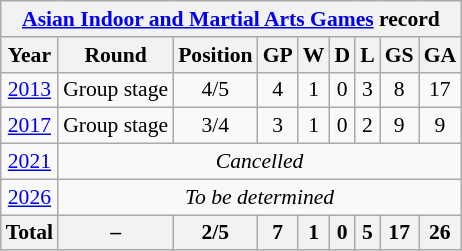<table class="wikitable" style="text-align: center;font-size:90%;">
<tr>
<th colspan=9><a href='#'>Asian Indoor and Martial Arts Games</a> record</th>
</tr>
<tr>
<th>Year</th>
<th>Round</th>
<th>Position</th>
<th>GP</th>
<th>W</th>
<th>D</th>
<th>L</th>
<th>GS</th>
<th>GA</th>
</tr>
<tr>
<td> <a href='#'>2013</a></td>
<td>Group stage</td>
<td>4/5</td>
<td>4</td>
<td>1</td>
<td>0</td>
<td>3</td>
<td>8</td>
<td>17</td>
</tr>
<tr>
<td> <a href='#'>2017</a></td>
<td>Group stage</td>
<td>3/4</td>
<td>3</td>
<td>1</td>
<td>0</td>
<td>2</td>
<td>9</td>
<td>9</td>
</tr>
<tr>
<td> <a href='#'>2021</a></td>
<td colspan=8><em>Cancelled</em></td>
</tr>
<tr>
<td> <a href='#'>2026</a></td>
<td colspan=8><em>To be determined</em></td>
</tr>
<tr>
<th><strong>Total</strong></th>
<th>–</th>
<th><strong>2/5</strong></th>
<th><strong>7</strong></th>
<th><strong>1</strong></th>
<th><strong>0</strong></th>
<th><strong>5</strong></th>
<th><strong>17</strong></th>
<th><strong>26</strong></th>
</tr>
</table>
